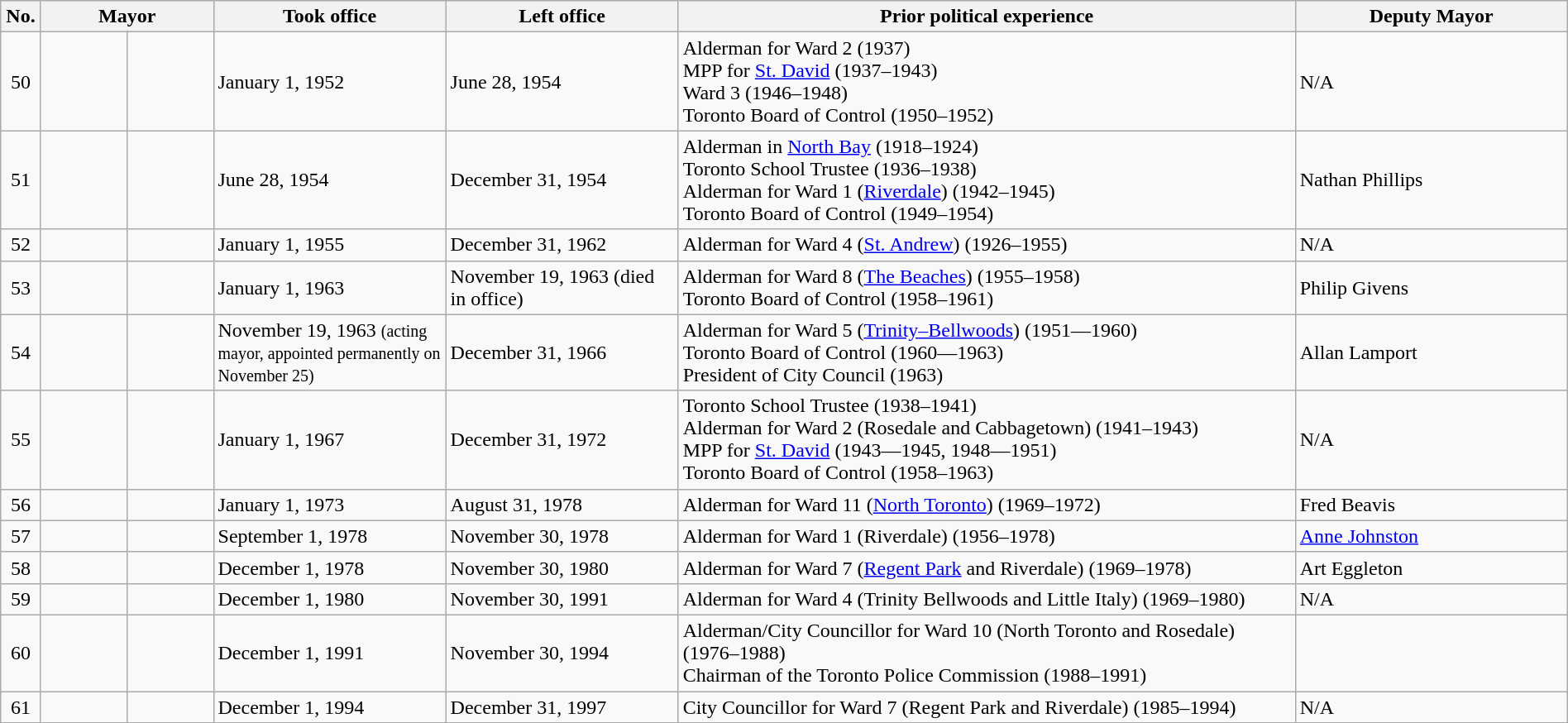<table class="sortable wikitable" style="text-align:left; font-size:100%; width:100%;">
<tr valign=bottom>
<th width="25px">No.</th>
<th width="160px" colspan="2">Mayor</th>
<th width="180px">Took office</th>
<th width="180px">Left office</th>
<th width="490px">Prior political experience</th>
<th width="212px">Deputy Mayor</th>
</tr>
<tr>
<td align="center">50</td>
<td></td>
<td></td>
<td>January 1, 1952</td>
<td>June 28, 1954</td>
<td>Alderman for Ward 2 (1937)<br>MPP for <a href='#'>St. David</a> (1937–1943) <br>  Ward 3 (1946–1948) <br>Toronto Board of Control (1950–1952)</td>
<td>N/A</td>
</tr>
<tr>
<td align="center">51</td>
<td></td>
<td></td>
<td>June 28, 1954</td>
<td>December 31, 1954</td>
<td>Alderman in <a href='#'>North Bay</a> (1918–1924) <br> Toronto School Trustee (1936–1938) <br> Alderman for Ward 1 (<a href='#'>Riverdale</a>) (1942–1945) <br> Toronto Board of Control (1949–1954)</td>
<td>Nathan Phillips</td>
</tr>
<tr>
<td align="center">52</td>
<td></td>
<td></td>
<td>January 1, 1955</td>
<td>December 31, 1962</td>
<td>Alderman for Ward 4 (<a href='#'>St. Andrew</a>) (1926–1955)</td>
<td>N/A</td>
</tr>
<tr>
<td align="center">53</td>
<td></td>
<td></td>
<td>January 1, 1963</td>
<td>November 19, 1963 (died in office) </td>
<td>Alderman for Ward 8 (<a href='#'>The Beaches</a>) (1955–1958) <br> Toronto Board of Control (1958–1961)</td>
<td>Philip Givens</td>
</tr>
<tr>
<td align="center">54</td>
<td></td>
<td></td>
<td>November 19, 1963 <small>(acting mayor, appointed permanently on November 25)</small></td>
<td>December 31, 1966</td>
<td>Alderman for Ward 5 (<a href='#'>Trinity–Bellwoods</a>) (1951—1960) <br> Toronto Board of Control (1960—1963)<br> President of City Council (1963)</td>
<td>Allan Lamport </td>
</tr>
<tr>
<td align="center">55</td>
<td></td>
<td></td>
<td>January 1, 1967</td>
<td>December 31, 1972</td>
<td>Toronto School Trustee (1938–1941) <br> Alderman for Ward 2 (Rosedale and Cabbagetown) (1941–1943) <br> MPP for <a href='#'>St. David</a> (1943—1945, 1948—1951) <br> Toronto Board of Control (1958–1963)</td>
<td>N/A</td>
</tr>
<tr>
<td align="center">56</td>
<td></td>
<td></td>
<td>January 1, 1973</td>
<td>August 31, 1978</td>
<td>Alderman for Ward 11 (<a href='#'>North Toronto</a>) (1969–1972)</td>
<td>Fred Beavis</td>
</tr>
<tr>
<td align="center">57</td>
<td></td>
<td></td>
<td>September 1, 1978</td>
<td>November 30, 1978</td>
<td>Alderman for Ward 1 (Riverdale) (1956–1978)</td>
<td><a href='#'>Anne Johnston</a></td>
</tr>
<tr>
<td align="center">58</td>
<td></td>
<td></td>
<td>December 1, 1978</td>
<td>November 30, 1980</td>
<td>Alderman for Ward 7 (<a href='#'>Regent Park</a> and Riverdale) (1969–1978)</td>
<td>Art Eggleton</td>
</tr>
<tr>
<td align="center">59</td>
<td></td>
<td></td>
<td>December 1, 1980</td>
<td>November 30, 1991</td>
<td>Alderman for Ward 4 (Trinity Bellwoods and Little Italy) (1969–1980)</td>
<td>N/A</td>
</tr>
<tr>
<td align="center">60</td>
<td></td>
<td></td>
<td>December 1, 1991</td>
<td>November 30, 1994</td>
<td>Alderman/City Councillor for Ward 10 (North Toronto and Rosedale) (1976–1988) <br> Chairman of the Toronto Police Commission (1988–1991)</td>
<td></td>
</tr>
<tr>
<td align="center">61</td>
<td></td>
<td></td>
<td>December 1, 1994</td>
<td>December 31, 1997</td>
<td>City Councillor for Ward 7 (Regent Park and Riverdale) (1985–1994)</td>
<td>N/A</td>
</tr>
</table>
